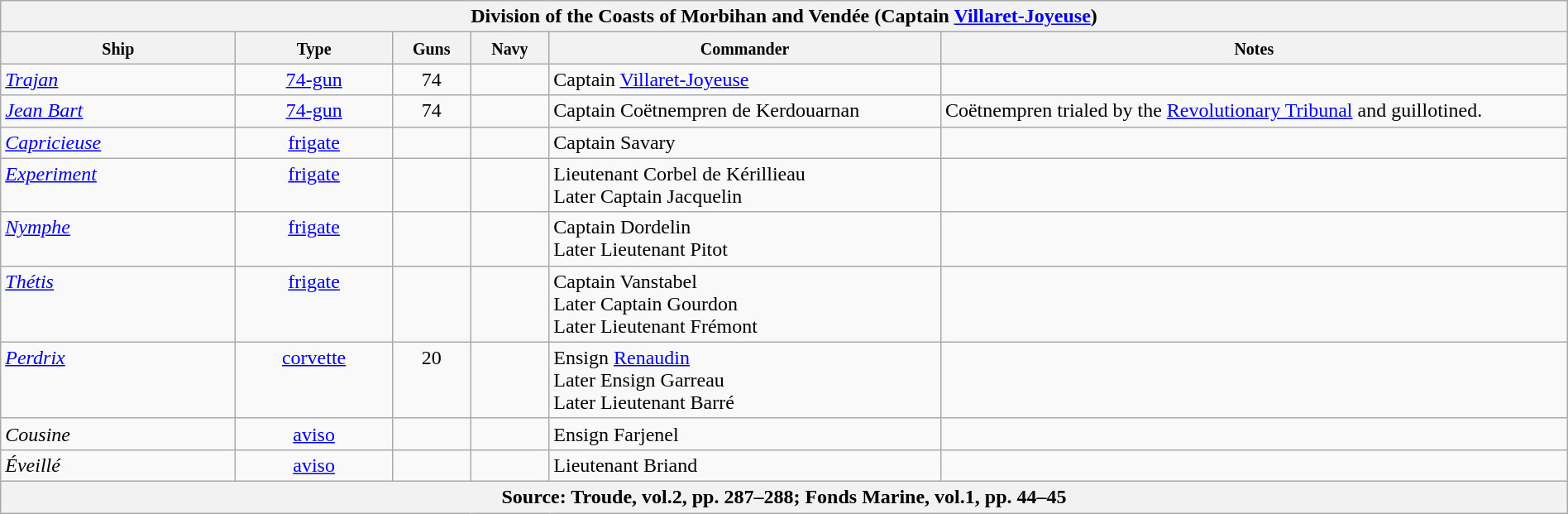<table class="wikitable" border="1" style="width:100%;">
<tr style="vertical-align:top;">
<th colspan="6" bgcolor="white">Division of the Coasts of Morbihan and Vendée (Captain <a href='#'>Villaret-Joyeuse</a>)</th>
</tr>
<tr valign="top"|- style="vertical-align:top;">
<th width=15%; align= center><small> Ship </small></th>
<th width=10%; align= center><small> Type </small></th>
<th width=5%; align= center><small> Guns </small></th>
<th width=5%; align= center><small> Navy </small></th>
<th width=25%; align= center><small> Commander </small></th>
<th width=40%; align= center><small>Notes</small></th>
</tr>
<tr style="vertical-align:top;">
<td align= left><a href='#'><em>Trajan</em></a></td>
<td align= center><a href='#'>74-gun</a></td>
<td align= center>74</td>
<td align= center></td>
<td align= left>Captain <a href='#'>Villaret-Joyeuse</a></td>
<td align= left></td>
</tr>
<tr style="vertical-align:top;">
<td align= left><a href='#'><em>Jean Bart</em></a></td>
<td align= center><a href='#'>74-gun</a></td>
<td align= center>74</td>
<td align= center></td>
<td align= left>Captain Coëtnempren de Kerdouarnan</td>
<td align= left>Coëtnempren trialed by the <a href='#'>Revolutionary Tribunal</a> and guillotined.</td>
</tr>
<tr style="vertical-align:top;">
<td align= left><a href='#'><em>Capricieuse</em></a></td>
<td align= center><a href='#'>frigate</a></td>
<td align= center></td>
<td align= center></td>
<td align= left>Captain Savary</td>
<td align= left></td>
</tr>
<tr style="vertical-align:top;">
<td align= left><a href='#'><em>Experiment</em></a></td>
<td align= center><a href='#'>frigate</a></td>
<td align= center></td>
<td align= center></td>
<td align= left>Lieutenant Corbel de Kérillieau<br>Later Captain Jacquelin</td>
<td align= left></td>
</tr>
<tr style="vertical-align:top;">
<td align= left><a href='#'><em>Nymphe</em></a></td>
<td align= center><a href='#'>frigate</a></td>
<td align= center></td>
<td align= center></td>
<td align= left>Captain Dordelin<br>Later Lieutenant Pitot</td>
<td align= left></td>
</tr>
<tr style="vertical-align:top;">
<td align= left><a href='#'><em>Thétis</em></a></td>
<td align= center><a href='#'>frigate</a></td>
<td align= center></td>
<td align= center></td>
<td align= left>Captain Vanstabel<br>Later Captain Gourdon<br>Later Lieutenant Frémont</td>
<td align= left></td>
</tr>
<tr style="vertical-align:top;">
<td align= left><a href='#'><em>Perdrix</em></a></td>
<td align= center><a href='#'>corvette</a></td>
<td align= center>20</td>
<td align= center></td>
<td align= left>Ensign <a href='#'>Renaudin</a><br>Later Ensign Garreau<br>Later Lieutenant Barré</td>
<td align= left></td>
</tr>
<tr style="vertical-align:top;">
<td align= left><em>Cousine</em></td>
<td align= center><a href='#'>aviso</a></td>
<td align= center></td>
<td align= center></td>
<td align= left>Ensign Farjenel</td>
<td align= left></td>
</tr>
<tr style="vertical-align:top;">
<td align= left><em>Éveillé</em></td>
<td align= center><a href='#'>aviso</a></td>
<td align= center></td>
<td align= center></td>
<td align= left>Lieutenant Briand</td>
<td align= left></td>
</tr>
<tr style="vertical-align:top;">
<th colspan="11" bgcolor="white">Source: Troude, vol.2, pp. 287–288; Fonds Marine, vol.1, pp. 44–45</th>
</tr>
</table>
